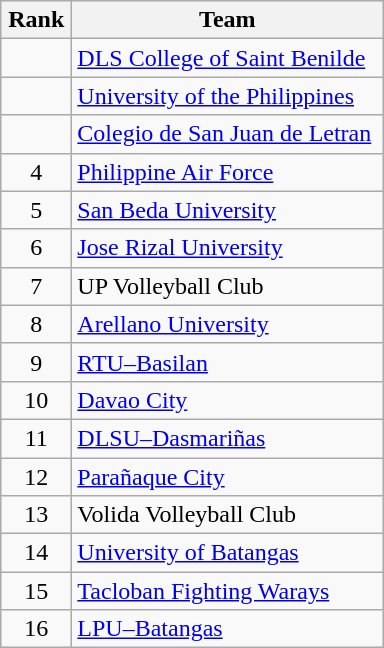<table class="wikitable" style="text-align:center;">
<tr>
<th width=40>Rank</th>
<th width=200>Team</th>
</tr>
<tr>
<td></td>
<td style="text-align:left;"><a href='#'>DLS College of Saint Benilde</a></td>
</tr>
<tr>
<td></td>
<td style="text-align:left;"><a href='#'>University of the Philippines</a></td>
</tr>
<tr>
<td></td>
<td style="text-align:left;"><a href='#'>Colegio de San Juan de Letran</a></td>
</tr>
<tr>
<td>4</td>
<td style="text-align:left;"><a href='#'>Philippine Air Force</a></td>
</tr>
<tr>
<td>5</td>
<td style="text-align:left;"><a href='#'>San Beda University</a></td>
</tr>
<tr>
<td>6</td>
<td style="text-align:left;"><a href='#'>Jose Rizal University</a></td>
</tr>
<tr>
<td>7</td>
<td style="text-align:left;">UP Volleyball Club</td>
</tr>
<tr>
<td>8</td>
<td style="text-align:left;"><a href='#'>Arellano University</a></td>
</tr>
<tr>
<td>9</td>
<td style="text-align:left;"><a href='#'>RTU–Basilan</a></td>
</tr>
<tr>
<td>10</td>
<td style="text-align:left;"><a href='#'>Davao City</a></td>
</tr>
<tr>
<td>11</td>
<td style="text-align:left;"><a href='#'>DLSU–Dasmariñas</a></td>
</tr>
<tr>
<td>12</td>
<td style="text-align:left;"><a href='#'>Parañaque City</a></td>
</tr>
<tr>
<td>13</td>
<td style="text-align:left;">Volida Volleyball Club</td>
</tr>
<tr>
<td>14</td>
<td style="text-align:left;"><a href='#'>University of Batangas</a></td>
</tr>
<tr>
<td>15</td>
<td style="text-align:left;"><a href='#'>Tacloban Fighting Warays</a></td>
</tr>
<tr>
<td>16</td>
<td style="text-align:left;"><a href='#'>LPU–Batangas</a></td>
</tr>
</table>
